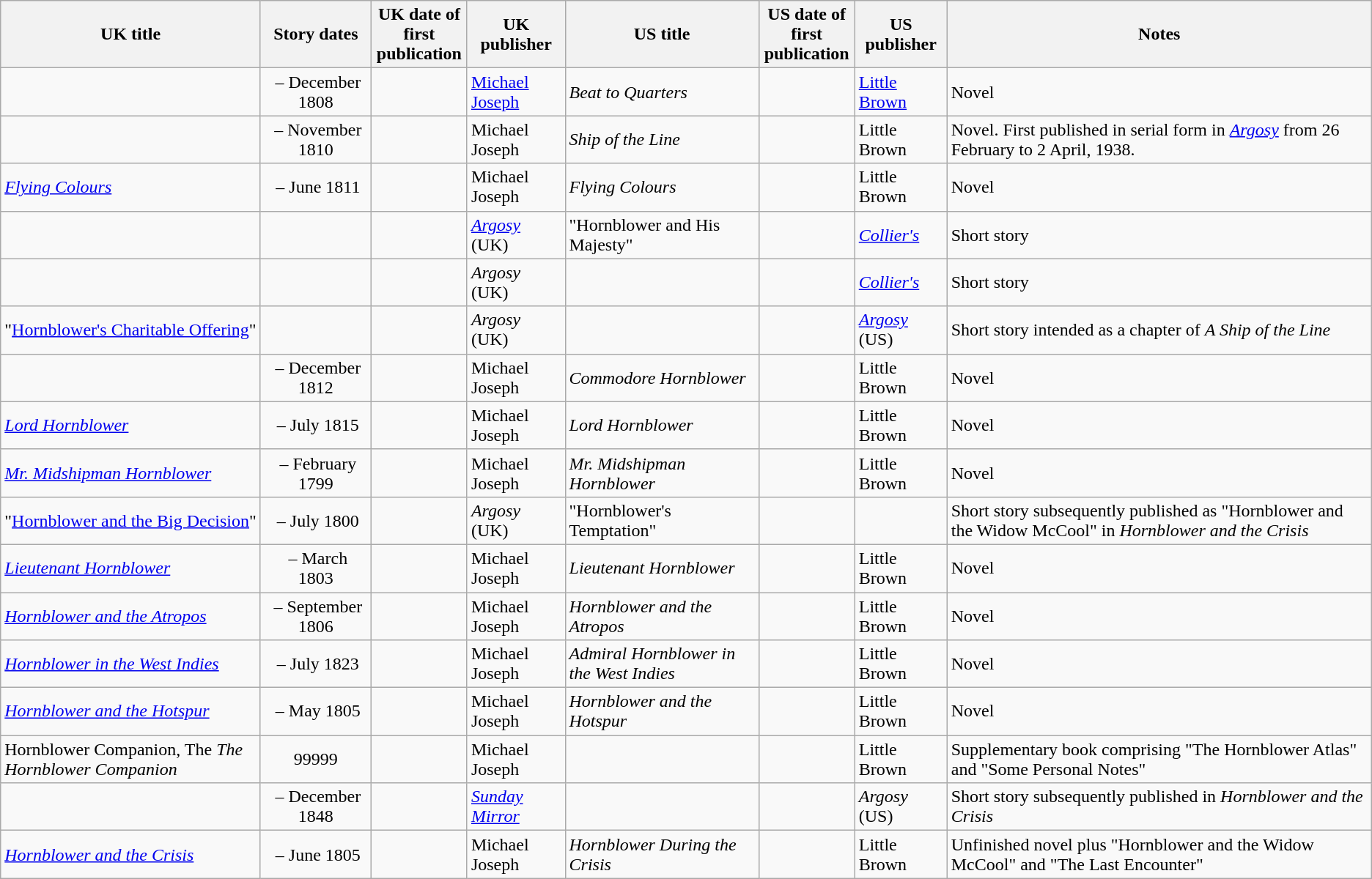<table class="wikitable sortable">
<tr>
<th>UK title</th>
<th>Story dates</th>
<th scope="col" width="80px">UK date of first publication</th>
<th>UK publisher</th>
<th>US title</th>
<th scope="col" width="80px">US date of first publication</th>
<th>US publisher</th>
<th scope="col" class="unsortable">Notes</th>
</tr>
<tr>
<td></td>
<td align="center"> – December 1808</td>
<td align="right"></td>
<td><a href='#'>Michael Joseph</a></td>
<td><em>Beat to Quarters</em></td>
<td align="right"></td>
<td><a href='#'>Little Brown</a></td>
<td>Novel</td>
</tr>
<tr>
<td></td>
<td align="center"> – November 1810</td>
<td align="right"></td>
<td>Michael Joseph</td>
<td><em>Ship of the Line</em></td>
<td align="right"></td>
<td>Little Brown</td>
<td>Novel.  First published in serial form in <em><a href='#'>Argosy</a></em> from 26 February to 2 April, 1938.</td>
</tr>
<tr>
<td><em><a href='#'>Flying Colours</a></em></td>
<td align="center"> – June 1811</td>
<td align="right"></td>
<td>Michael Joseph</td>
<td><em>Flying Colours</em></td>
<td align="right"></td>
<td>Little Brown</td>
<td>Novel</td>
</tr>
<tr>
<td></td>
<td align="center"></td>
<td align="right"></td>
<td><em><a href='#'>Argosy</a></em> (UK)</td>
<td>"Hornblower and His Majesty"</td>
<td align="right"></td>
<td><em><a href='#'>Collier's</a></em></td>
<td>Short story</td>
</tr>
<tr>
<td></td>
<td align="center"></td>
<td align="right"></td>
<td><em>Argosy</em> (UK)</td>
<td></td>
<td align="right"></td>
<td><em><a href='#'>Collier's</a></em></td>
<td>Short story</td>
</tr>
<tr>
<td>"<a href='#'>Hornblower's Charitable Offering</a>"</td>
<td align="center"></td>
<td align="right"></td>
<td><em>Argosy</em> (UK)</td>
<td></td>
<td align="right"></td>
<td><em><a href='#'>Argosy</a></em> (US)</td>
<td>Short story intended as a chapter of <em>A Ship of the Line</em></td>
</tr>
<tr>
<td></td>
<td align="center"> – December 1812</td>
<td align="right"></td>
<td>Michael Joseph</td>
<td><em>Commodore Hornblower</em></td>
<td align="right"></td>
<td>Little Brown</td>
<td>Novel</td>
</tr>
<tr>
<td><em><a href='#'>Lord Hornblower</a></em></td>
<td align="center"> – July 1815</td>
<td align="right"></td>
<td>Michael Joseph</td>
<td><em>Lord Hornblower</em></td>
<td align="right"></td>
<td>Little Brown</td>
<td>Novel</td>
</tr>
<tr>
<td><em><a href='#'>Mr. Midshipman Hornblower</a></em></td>
<td align="center"> – February 1799</td>
<td align="right"></td>
<td>Michael Joseph</td>
<td><em>Mr. Midshipman Hornblower</em></td>
<td align="right"></td>
<td>Little Brown</td>
<td>Novel</td>
</tr>
<tr>
<td>"<a href='#'>Hornblower and the Big Decision</a>"</td>
<td align="center"> – July 1800</td>
<td align="right"></td>
<td><em>Argosy</em> (UK)</td>
<td>"Hornblower's Temptation"</td>
<td align="right"></td>
<td></td>
<td>Short story subsequently published as "Hornblower and the Widow McCool" in <em>Hornblower and the Crisis</em></td>
</tr>
<tr>
<td><em><a href='#'>Lieutenant Hornblower</a></em></td>
<td align="center"> – March 1803</td>
<td align="right"></td>
<td>Michael Joseph</td>
<td><em>Lieutenant Hornblower</em></td>
<td align="right"></td>
<td>Little Brown</td>
<td>Novel</td>
</tr>
<tr>
<td><em><a href='#'>Hornblower and the Atropos</a></em></td>
<td align="center"> – September 1806</td>
<td align="right"></td>
<td>Michael Joseph</td>
<td><em>Hornblower and the Atropos</em></td>
<td align="right"></td>
<td>Little Brown</td>
<td>Novel</td>
</tr>
<tr>
<td><em><a href='#'>Hornblower in the West Indies</a></em></td>
<td align="center"> – July 1823</td>
<td align="right"></td>
<td>Michael Joseph</td>
<td><em>Admiral Hornblower in the West Indies</em></td>
<td align="right"></td>
<td>Little Brown</td>
<td>Novel</td>
</tr>
<tr>
<td><em><a href='#'>Hornblower and the Hotspur</a></em></td>
<td align="center"> – May 1805</td>
<td align="right"></td>
<td>Michael Joseph</td>
<td><em>Hornblower and the Hotspur</em></td>
<td align="right"></td>
<td>Little Brown</td>
<td>Novel</td>
</tr>
<tr>
<td><span>Hornblower Companion, The</span> <em>The Hornblower Companion</em></td>
<td align="center"><span>99999</span></td>
<td align="right"></td>
<td>Michael Joseph</td>
<td></td>
<td align="right"></td>
<td>Little Brown</td>
<td>Supplementary book comprising "The Hornblower Atlas" and "Some Personal Notes"</td>
</tr>
<tr>
<td></td>
<td align="center"> – December 1848</td>
<td align="right"></td>
<td><em><a href='#'>Sunday Mirror</a></em></td>
<td></td>
<td align="right"></td>
<td><em>Argosy</em> (US)</td>
<td>Short story subsequently published in <em>Hornblower and the Crisis</em></td>
</tr>
<tr>
<td><em><a href='#'>Hornblower and the Crisis</a></em></td>
<td align="center"> – June 1805</td>
<td align="right"></td>
<td>Michael Joseph</td>
<td><em>Hornblower During the Crisis</em></td>
<td align="right"></td>
<td>Little Brown</td>
<td>Unfinished novel plus "Hornblower and the Widow McCool" and "The Last Encounter"</td>
</tr>
</table>
